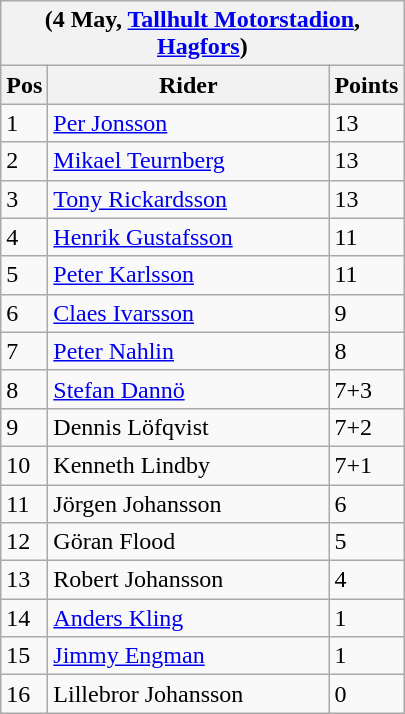<table class="wikitable">
<tr>
<th colspan="6">(4 May, <a href='#'>Tallhult Motorstadion</a>, <a href='#'>Hagfors</a>)</th>
</tr>
<tr>
<th width=20>Pos</th>
<th width=180>Rider</th>
<th width=40>Points</th>
</tr>
<tr>
<td>1</td>
<td style="text-align:left;"><a href='#'>Per Jonsson</a></td>
<td>13</td>
</tr>
<tr>
<td>2</td>
<td style="text-align:left;"><a href='#'>Mikael Teurnberg</a></td>
<td>13</td>
</tr>
<tr>
<td>3</td>
<td style="text-align:left;"><a href='#'>Tony Rickardsson</a></td>
<td>13</td>
</tr>
<tr>
<td>4</td>
<td style="text-align:left;"><a href='#'>Henrik Gustafsson</a></td>
<td>11</td>
</tr>
<tr>
<td>5</td>
<td style="text-align:left;"><a href='#'>Peter Karlsson</a></td>
<td>11</td>
</tr>
<tr>
<td>6</td>
<td style="text-align:left;"><a href='#'>Claes Ivarsson </a></td>
<td>9</td>
</tr>
<tr>
<td>7</td>
<td style="text-align:left;"><a href='#'>Peter Nahlin</a></td>
<td>8</td>
</tr>
<tr>
<td>8</td>
<td style="text-align:left;"><a href='#'>Stefan Dannö</a></td>
<td>7+3</td>
</tr>
<tr>
<td>9</td>
<td style="text-align:left;">Dennis Löfqvist</td>
<td>7+2</td>
</tr>
<tr>
<td>10</td>
<td style="text-align:left;">Kenneth Lindby</td>
<td>7+1</td>
</tr>
<tr>
<td>11</td>
<td style="text-align:left;">Jörgen Johansson</td>
<td>6</td>
</tr>
<tr>
<td>12</td>
<td style="text-align:left;">Göran Flood</td>
<td>5</td>
</tr>
<tr>
<td>13</td>
<td style="text-align:left;">Robert Johansson</td>
<td>4</td>
</tr>
<tr>
<td>14</td>
<td style="text-align:left;"><a href='#'>Anders Kling</a></td>
<td>1</td>
</tr>
<tr>
<td>15</td>
<td style="text-align:left;"><a href='#'>Jimmy Engman</a></td>
<td>1</td>
</tr>
<tr>
<td>16</td>
<td style="text-align:left;">Lillebror Johansson</td>
<td>0</td>
</tr>
</table>
